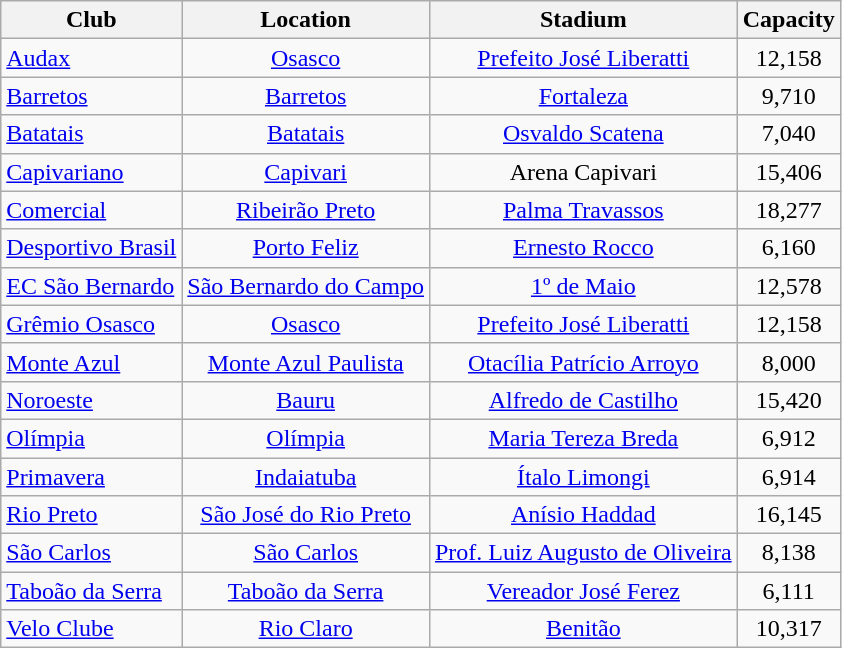<table class="wikitable sortable" style="text-align:center;">
<tr>
<th>Club</th>
<th>Location</th>
<th>Stadium</th>
<th>Capacity </th>
</tr>
<tr>
<td style="text-align:left;"><a href='#'>Audax</a></td>
<td><a href='#'>Osasco</a></td>
<td><a href='#'>Prefeito José Liberatti</a></td>
<td>12,158</td>
</tr>
<tr>
<td style="text-align:left;"><a href='#'>Barretos</a></td>
<td><a href='#'>Barretos</a></td>
<td><a href='#'>Fortaleza</a></td>
<td>9,710</td>
</tr>
<tr>
<td style="text-align:left;"><a href='#'>Batatais</a></td>
<td><a href='#'>Batatais</a></td>
<td><a href='#'>Osvaldo Scatena</a></td>
<td>7,040</td>
</tr>
<tr>
<td style="text-align:left;"><a href='#'>Capivariano</a></td>
<td><a href='#'>Capivari</a></td>
<td>Arena Capivari</td>
<td>15,406</td>
</tr>
<tr>
<td style="text-align:left;"><a href='#'>Comercial</a></td>
<td><a href='#'>Ribeirão Preto</a></td>
<td><a href='#'>Palma Travassos</a></td>
<td>18,277</td>
</tr>
<tr>
<td style="text-align:left;"><a href='#'>Desportivo Brasil</a></td>
<td><a href='#'>Porto Feliz</a></td>
<td><a href='#'>Ernesto Rocco</a></td>
<td>6,160</td>
</tr>
<tr>
<td style="text-align:left;"><a href='#'>EC São Bernardo</a></td>
<td><a href='#'>São Bernardo do Campo</a></td>
<td><a href='#'>1º de Maio</a></td>
<td>12,578</td>
</tr>
<tr>
<td style="text-align:left;"><a href='#'>Grêmio Osasco</a></td>
<td><a href='#'>Osasco</a></td>
<td><a href='#'>Prefeito José Liberatti</a></td>
<td>12,158</td>
</tr>
<tr>
<td style="text-align:left;"><a href='#'>Monte Azul</a></td>
<td><a href='#'>Monte Azul Paulista</a></td>
<td><a href='#'>Otacília Patrício Arroyo</a></td>
<td>8,000</td>
</tr>
<tr>
<td style="text-align:left;"><a href='#'>Noroeste</a></td>
<td><a href='#'>Bauru</a></td>
<td><a href='#'>Alfredo de Castilho</a></td>
<td>15,420</td>
</tr>
<tr>
<td style="text-align:left;"><a href='#'>Olímpia</a></td>
<td><a href='#'>Olímpia</a></td>
<td><a href='#'>Maria Tereza Breda</a></td>
<td>6,912</td>
</tr>
<tr>
<td style="text-align:left;"><a href='#'>Primavera</a></td>
<td><a href='#'>Indaiatuba</a></td>
<td><a href='#'>Ítalo Limongi</a></td>
<td>6,914</td>
</tr>
<tr>
<td style="text-align:left;"><a href='#'>Rio Preto</a></td>
<td><a href='#'>São José do Rio Preto</a></td>
<td><a href='#'>Anísio Haddad</a></td>
<td>16,145</td>
</tr>
<tr>
<td style="text-align:left;"><a href='#'>São Carlos</a></td>
<td><a href='#'>São Carlos</a></td>
<td><a href='#'>Prof. Luiz Augusto de Oliveira</a></td>
<td>8,138</td>
</tr>
<tr>
<td style="text-align:left;"><a href='#'>Taboão da Serra</a></td>
<td><a href='#'>Taboão da Serra</a></td>
<td><a href='#'>Vereador José Ferez</a></td>
<td>6,111</td>
</tr>
<tr>
<td style="text-align:left;"><a href='#'>Velo Clube</a></td>
<td><a href='#'>Rio Claro</a></td>
<td><a href='#'>Benitão</a></td>
<td>10,317</td>
</tr>
</table>
